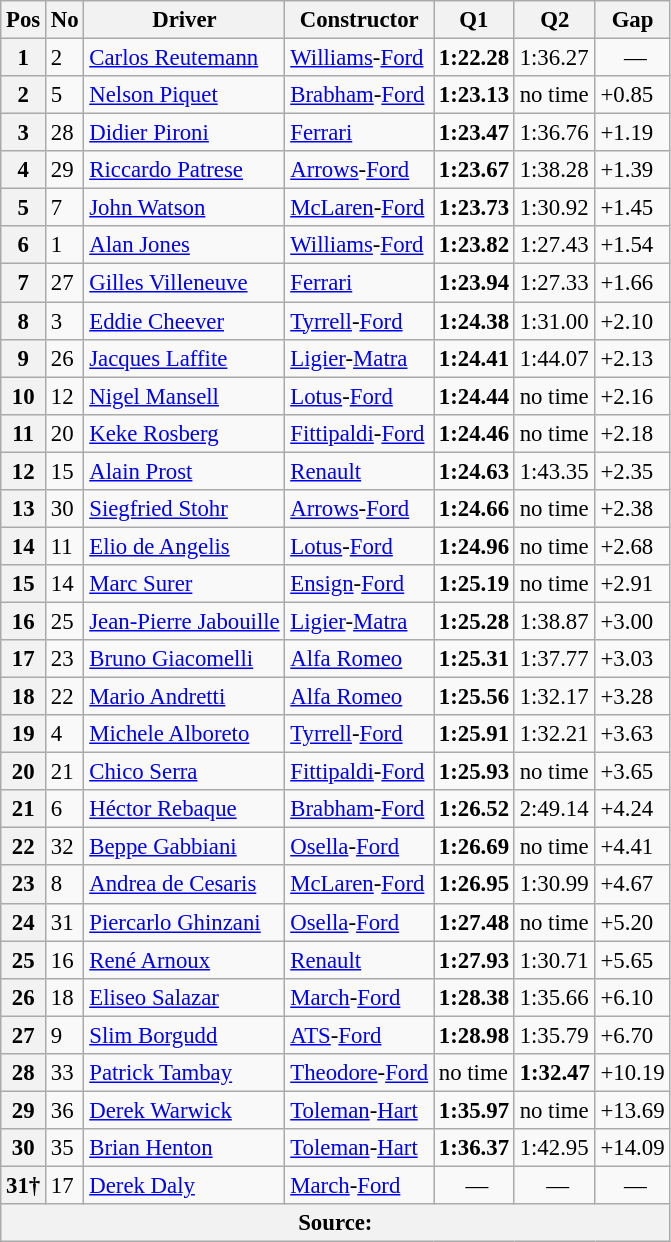<table class="wikitable sortable" style="font-size: 95%;">
<tr>
<th>Pos</th>
<th>No</th>
<th>Driver</th>
<th>Constructor</th>
<th>Q1</th>
<th>Q2</th>
<th>Gap</th>
</tr>
<tr>
<th>1</th>
<td>2</td>
<td> <a href='#'>Carlos Reutemann</a></td>
<td><a href='#'>Williams</a>-<a href='#'>Ford</a></td>
<td><strong>1:22.28</strong></td>
<td>1:36.27</td>
<td style="text-align: center"> —</td>
</tr>
<tr>
<th>2</th>
<td>5</td>
<td> <a href='#'>Nelson Piquet</a></td>
<td><a href='#'>Brabham</a>-<a href='#'>Ford</a></td>
<td><strong>1:23.13</strong></td>
<td>no time</td>
<td>+0.85</td>
</tr>
<tr>
<th>3</th>
<td>28</td>
<td> <a href='#'>Didier Pironi</a></td>
<td><a href='#'>Ferrari</a></td>
<td><strong>1:23.47</strong></td>
<td>1:36.76</td>
<td>+1.19</td>
</tr>
<tr>
<th>4</th>
<td>29</td>
<td> <a href='#'>Riccardo Patrese</a></td>
<td><a href='#'>Arrows</a>-<a href='#'>Ford</a></td>
<td><strong>1:23.67</strong></td>
<td>1:38.28</td>
<td>+1.39</td>
</tr>
<tr>
<th>5</th>
<td>7</td>
<td> <a href='#'>John Watson</a></td>
<td><a href='#'>McLaren</a>-<a href='#'>Ford</a></td>
<td><strong>1:23.73</strong></td>
<td>1:30.92</td>
<td>+1.45</td>
</tr>
<tr>
<th>6</th>
<td>1</td>
<td> <a href='#'>Alan Jones</a></td>
<td><a href='#'>Williams</a>-<a href='#'>Ford</a></td>
<td><strong>1:23.82</strong></td>
<td>1:27.43</td>
<td>+1.54</td>
</tr>
<tr>
<th>7</th>
<td>27</td>
<td> <a href='#'>Gilles Villeneuve</a></td>
<td><a href='#'>Ferrari</a></td>
<td><strong>1:23.94</strong></td>
<td>1:27.33</td>
<td>+1.66</td>
</tr>
<tr>
<th>8</th>
<td>3</td>
<td> <a href='#'>Eddie Cheever</a></td>
<td><a href='#'>Tyrrell</a>-<a href='#'>Ford</a></td>
<td><strong>1:24.38</strong></td>
<td>1:31.00</td>
<td>+2.10</td>
</tr>
<tr>
<th>9</th>
<td>26</td>
<td> <a href='#'>Jacques Laffite</a></td>
<td><a href='#'>Ligier</a>-<a href='#'>Matra</a></td>
<td><strong>1:24.41</strong></td>
<td>1:44.07</td>
<td>+2.13</td>
</tr>
<tr>
<th>10</th>
<td>12</td>
<td> <a href='#'>Nigel Mansell</a></td>
<td><a href='#'>Lotus</a>-<a href='#'>Ford</a></td>
<td><strong>1:24.44</strong></td>
<td>no time</td>
<td>+2.16</td>
</tr>
<tr>
<th>11</th>
<td>20</td>
<td> <a href='#'>Keke Rosberg</a></td>
<td><a href='#'>Fittipaldi</a>-<a href='#'>Ford</a></td>
<td><strong>1:24.46</strong></td>
<td>no time</td>
<td>+2.18</td>
</tr>
<tr>
<th>12</th>
<td>15</td>
<td> <a href='#'>Alain Prost</a></td>
<td><a href='#'>Renault</a></td>
<td><strong>1:24.63</strong></td>
<td>1:43.35</td>
<td>+2.35</td>
</tr>
<tr>
<th>13</th>
<td>30</td>
<td> <a href='#'>Siegfried Stohr</a></td>
<td><a href='#'>Arrows</a>-<a href='#'>Ford</a></td>
<td><strong>1:24.66</strong></td>
<td>no time</td>
<td>+2.38</td>
</tr>
<tr>
<th>14</th>
<td>11</td>
<td> <a href='#'>Elio de Angelis</a></td>
<td><a href='#'>Lotus</a>-<a href='#'>Ford</a></td>
<td><strong>1:24.96</strong></td>
<td>no time</td>
<td>+2.68</td>
</tr>
<tr>
<th>15</th>
<td>14</td>
<td> <a href='#'>Marc Surer</a></td>
<td><a href='#'>Ensign</a>-<a href='#'>Ford</a></td>
<td><strong>1:25.19</strong></td>
<td>no time</td>
<td>+2.91</td>
</tr>
<tr>
<th>16</th>
<td>25</td>
<td> <a href='#'>Jean-Pierre Jabouille</a></td>
<td><a href='#'>Ligier</a>-<a href='#'>Matra</a></td>
<td><strong>1:25.28</strong></td>
<td>1:38.87</td>
<td>+3.00</td>
</tr>
<tr>
<th>17</th>
<td>23</td>
<td> <a href='#'>Bruno Giacomelli</a></td>
<td><a href='#'>Alfa Romeo</a></td>
<td><strong>1:25.31</strong></td>
<td>1:37.77</td>
<td>+3.03</td>
</tr>
<tr>
<th>18</th>
<td>22</td>
<td> <a href='#'>Mario Andretti</a></td>
<td><a href='#'>Alfa Romeo</a></td>
<td><strong>1:25.56</strong></td>
<td>1:32.17</td>
<td>+3.28</td>
</tr>
<tr>
<th>19</th>
<td>4</td>
<td> <a href='#'>Michele Alboreto</a></td>
<td><a href='#'>Tyrrell</a>-<a href='#'>Ford</a></td>
<td><strong>1:25.91</strong></td>
<td>1:32.21</td>
<td>+3.63</td>
</tr>
<tr>
<th>20</th>
<td>21</td>
<td> <a href='#'>Chico Serra</a></td>
<td><a href='#'>Fittipaldi</a>-<a href='#'>Ford</a></td>
<td><strong>1:25.93</strong></td>
<td>no time</td>
<td>+3.65</td>
</tr>
<tr>
<th>21</th>
<td>6</td>
<td> <a href='#'>Héctor Rebaque</a></td>
<td><a href='#'>Brabham</a>-<a href='#'>Ford</a></td>
<td><strong>1:26.52</strong></td>
<td>2:49.14</td>
<td>+4.24</td>
</tr>
<tr>
<th>22</th>
<td>32</td>
<td> <a href='#'>Beppe Gabbiani</a></td>
<td><a href='#'>Osella</a>-<a href='#'>Ford</a></td>
<td><strong>1:26.69</strong></td>
<td>no time</td>
<td>+4.41</td>
</tr>
<tr>
<th>23</th>
<td>8</td>
<td> <a href='#'>Andrea de Cesaris</a></td>
<td><a href='#'>McLaren</a>-<a href='#'>Ford</a></td>
<td><strong>1:26.95</strong></td>
<td>1:30.99</td>
<td>+4.67</td>
</tr>
<tr>
<th>24</th>
<td>31</td>
<td> <a href='#'>Piercarlo Ghinzani</a></td>
<td><a href='#'>Osella</a>-<a href='#'>Ford</a></td>
<td><strong>1:27.48</strong></td>
<td>no time</td>
<td>+5.20</td>
</tr>
<tr>
<th>25</th>
<td>16</td>
<td> <a href='#'>René Arnoux</a></td>
<td><a href='#'>Renault</a></td>
<td><strong>1:27.93</strong></td>
<td>1:30.71</td>
<td>+5.65</td>
</tr>
<tr>
<th>26</th>
<td>18</td>
<td> <a href='#'>Eliseo Salazar</a></td>
<td><a href='#'>March</a>-<a href='#'>Ford</a></td>
<td><strong>1:28.38</strong></td>
<td>1:35.66</td>
<td>+6.10</td>
</tr>
<tr>
<th>27</th>
<td>9</td>
<td> <a href='#'>Slim Borgudd</a></td>
<td><a href='#'>ATS</a>-<a href='#'>Ford</a></td>
<td><strong>1:28.98</strong></td>
<td>1:35.79</td>
<td>+6.70</td>
</tr>
<tr>
<th>28</th>
<td>33</td>
<td> <a href='#'>Patrick Tambay</a></td>
<td><a href='#'>Theodore</a>-<a href='#'>Ford</a></td>
<td>no time</td>
<td><strong>1:32.47</strong></td>
<td>+10.19</td>
</tr>
<tr>
<th>29</th>
<td>36</td>
<td> <a href='#'>Derek Warwick</a></td>
<td><a href='#'>Toleman</a>-<a href='#'>Hart</a></td>
<td><strong>1:35.97</strong></td>
<td>no time</td>
<td>+13.69</td>
</tr>
<tr>
<th>30</th>
<td>35</td>
<td> <a href='#'>Brian Henton</a></td>
<td><a href='#'>Toleman</a>-<a href='#'>Hart</a></td>
<td><strong>1:36.37</strong></td>
<td>1:42.95</td>
<td>+14.09</td>
</tr>
<tr>
<th>31†</th>
<td>17</td>
<td> <a href='#'>Derek Daly</a></td>
<td><a href='#'>March</a>-<a href='#'>Ford</a></td>
<td style="text-align: center"> —</td>
<td style="text-align: center"> —</td>
<td style="text-align: center"> —</td>
</tr>
<tr>
<th colspan="7" style="text-align: center">Source:</th>
</tr>
</table>
